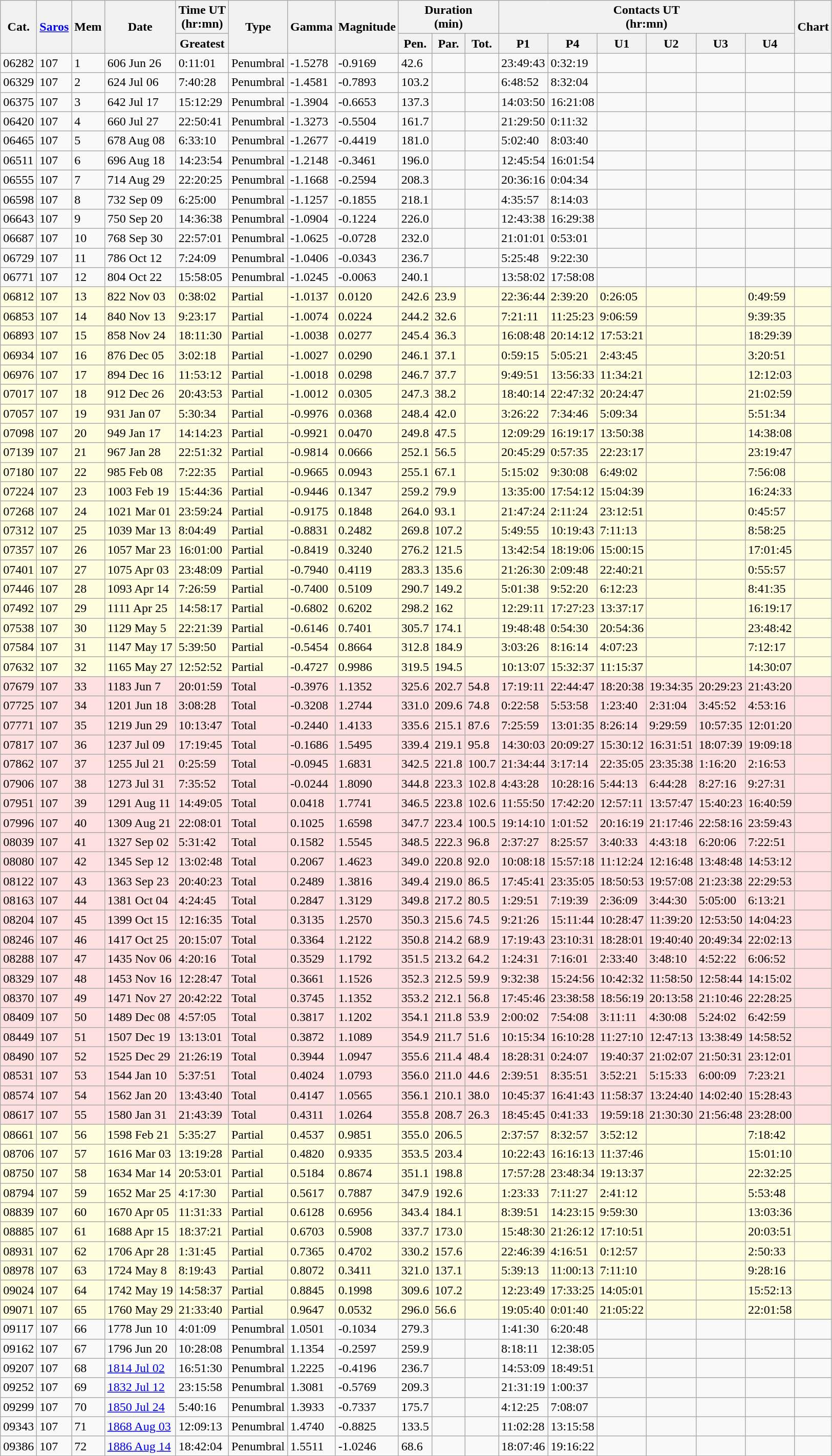<table class=wikitable>
<tr>
<th rowspan=2>Cat.</th>
<th rowspan=2><a href='#'>Saros</a></th>
<th rowspan=2>Mem</th>
<th rowspan=2>Date</th>
<th>Time UT<br>(hr:mn)</th>
<th rowspan=2>Type</th>
<th rowspan=2>Gamma</th>
<th rowspan=2>Magnitude</th>
<th colspan=3>Duration<br>(min)</th>
<th colspan=6>Contacts UT<br>(hr:mn)</th>
<th rowspan=2>Chart</th>
</tr>
<tr>
<th>Greatest</th>
<th>Pen.</th>
<th>Par.</th>
<th>Tot.</th>
<th>P1</th>
<th>P4</th>
<th>U1</th>
<th>U2</th>
<th>U3</th>
<th>U4</th>
</tr>
<tr>
<td>06282</td>
<td>107</td>
<td>1</td>
<td>606 Jun 26</td>
<td>0:11:01</td>
<td>Penumbral</td>
<td>-1.5278</td>
<td>-0.9169</td>
<td>42.6</td>
<td></td>
<td></td>
<td>23:49:43</td>
<td>0:32:19</td>
<td></td>
<td></td>
<td></td>
<td></td>
<td></td>
</tr>
<tr>
<td>06329</td>
<td>107</td>
<td>2</td>
<td>624 Jul 06</td>
<td>7:40:28</td>
<td>Penumbral</td>
<td>-1.4581</td>
<td>-0.7893</td>
<td>103.2</td>
<td></td>
<td></td>
<td>6:48:52</td>
<td>8:32:04</td>
<td></td>
<td></td>
<td></td>
<td></td>
<td></td>
</tr>
<tr>
<td>06375</td>
<td>107</td>
<td>3</td>
<td>642 Jul 17</td>
<td>15:12:29</td>
<td>Penumbral</td>
<td>-1.3904</td>
<td>-0.6653</td>
<td>137.3</td>
<td></td>
<td></td>
<td>14:03:50</td>
<td>16:21:08</td>
<td></td>
<td></td>
<td></td>
<td></td>
<td></td>
</tr>
<tr>
<td>06420</td>
<td>107</td>
<td>4</td>
<td>660 Jul 27</td>
<td>22:50:41</td>
<td>Penumbral</td>
<td>-1.3273</td>
<td>-0.5504</td>
<td>161.7</td>
<td></td>
<td></td>
<td>21:29:50</td>
<td>0:11:32</td>
<td></td>
<td></td>
<td></td>
<td></td>
<td></td>
</tr>
<tr>
<td>06465</td>
<td>107</td>
<td>5</td>
<td>678 Aug 08</td>
<td>6:33:10</td>
<td>Penumbral</td>
<td>-1.2677</td>
<td>-0.4419</td>
<td>181.0</td>
<td></td>
<td></td>
<td>5:02:40</td>
<td>8:03:40</td>
<td></td>
<td></td>
<td></td>
<td></td>
<td></td>
</tr>
<tr>
<td>06511</td>
<td>107</td>
<td>6</td>
<td>696 Aug 18</td>
<td>14:23:54</td>
<td>Penumbral</td>
<td>-1.2148</td>
<td>-0.3461</td>
<td>196.0</td>
<td></td>
<td></td>
<td>12:45:54</td>
<td>16:01:54</td>
<td></td>
<td></td>
<td></td>
<td></td>
<td></td>
</tr>
<tr>
<td>06555</td>
<td>107</td>
<td>7</td>
<td>714 Aug 29</td>
<td>22:20:25</td>
<td>Penumbral</td>
<td>-1.1668</td>
<td>-0.2594</td>
<td>208.3</td>
<td></td>
<td></td>
<td>20:36:16</td>
<td>0:04:34</td>
<td></td>
<td></td>
<td></td>
<td></td>
<td></td>
</tr>
<tr>
<td>06598</td>
<td>107</td>
<td>8</td>
<td>732 Sep 09</td>
<td>6:25:00</td>
<td>Penumbral</td>
<td>-1.1257</td>
<td>-0.1855</td>
<td>218.1</td>
<td></td>
<td></td>
<td>4:35:57</td>
<td>8:14:03</td>
<td></td>
<td></td>
<td></td>
<td></td>
<td></td>
</tr>
<tr>
<td>06643</td>
<td>107</td>
<td>9</td>
<td>750 Sep 20</td>
<td>14:36:38</td>
<td>Penumbral</td>
<td>-1.0904</td>
<td>-0.1224</td>
<td>226.0</td>
<td></td>
<td></td>
<td>12:43:38</td>
<td>16:29:38</td>
<td></td>
<td></td>
<td></td>
<td></td>
<td></td>
</tr>
<tr>
<td>06687</td>
<td>107</td>
<td>10</td>
<td>768 Sep 30</td>
<td>22:57:01</td>
<td>Penumbral</td>
<td>-1.0625</td>
<td>-0.0728</td>
<td>232.0</td>
<td></td>
<td></td>
<td>21:01:01</td>
<td>0:53:01</td>
<td></td>
<td></td>
<td></td>
<td></td>
<td></td>
</tr>
<tr>
<td>06729</td>
<td>107</td>
<td>11</td>
<td>786 Oct 12</td>
<td>7:24:09</td>
<td>Penumbral</td>
<td>-1.0406</td>
<td>-0.0343</td>
<td>236.7</td>
<td></td>
<td></td>
<td>5:25:48</td>
<td>9:22:30</td>
<td></td>
<td></td>
<td></td>
<td></td>
<td></td>
</tr>
<tr>
<td>06771</td>
<td>107</td>
<td>12</td>
<td>804 Oct 22</td>
<td>15:58:05</td>
<td>Penumbral</td>
<td>-1.0245</td>
<td>-0.0063</td>
<td>240.1</td>
<td></td>
<td></td>
<td>13:58:02</td>
<td>17:58:08</td>
<td></td>
<td></td>
<td></td>
<td></td>
<td></td>
</tr>
<tr bgcolor=#ffffe0>
<td>06812</td>
<td>107</td>
<td>13</td>
<td>822 Nov 03</td>
<td>0:38:02</td>
<td>Partial</td>
<td>-1.0137</td>
<td>0.0120</td>
<td>242.6</td>
<td>23.9</td>
<td></td>
<td>22:36:44</td>
<td>2:39:20</td>
<td>0:26:05</td>
<td></td>
<td></td>
<td>0:49:59</td>
<td></td>
</tr>
<tr bgcolor=#ffffe0>
<td>06853</td>
<td>107</td>
<td>14</td>
<td>840 Nov 13</td>
<td>9:23:17</td>
<td>Partial</td>
<td>-1.0074</td>
<td>0.0224</td>
<td>244.2</td>
<td>32.6</td>
<td></td>
<td>7:21:11</td>
<td>11:25:23</td>
<td>9:06:59</td>
<td></td>
<td></td>
<td>9:39:35</td>
<td></td>
</tr>
<tr bgcolor=#ffffe0>
<td>06893</td>
<td>107</td>
<td>15</td>
<td>858 Nov 24</td>
<td>18:11:30</td>
<td>Partial</td>
<td>-1.0038</td>
<td>0.0277</td>
<td>245.4</td>
<td>36.3</td>
<td></td>
<td>16:08:48</td>
<td>20:14:12</td>
<td>17:53:21</td>
<td></td>
<td></td>
<td>18:29:39</td>
<td></td>
</tr>
<tr bgcolor=#ffffe0>
<td>06934</td>
<td>107</td>
<td>16</td>
<td>876 Dec 05</td>
<td>3:02:18</td>
<td>Partial</td>
<td>-1.0027</td>
<td>0.0290</td>
<td>246.1</td>
<td>37.1</td>
<td></td>
<td>0:59:15</td>
<td>5:05:21</td>
<td>2:43:45</td>
<td></td>
<td></td>
<td>3:20:51</td>
<td></td>
</tr>
<tr bgcolor=#ffffe0>
<td>06976</td>
<td>107</td>
<td>17</td>
<td>894 Dec 16</td>
<td>11:53:12</td>
<td>Partial</td>
<td>-1.0018</td>
<td>0.0298</td>
<td>246.7</td>
<td>37.7</td>
<td></td>
<td>9:49:51</td>
<td>13:56:33</td>
<td>11:34:21</td>
<td></td>
<td></td>
<td>12:12:03</td>
<td></td>
</tr>
<tr bgcolor=#ffffe0>
<td>07017</td>
<td>107</td>
<td>18</td>
<td>912 Dec 26</td>
<td>20:43:53</td>
<td>Partial</td>
<td>-1.0012</td>
<td>0.0305</td>
<td>247.3</td>
<td>38.2</td>
<td></td>
<td>18:40:14</td>
<td>22:47:32</td>
<td>20:24:47</td>
<td></td>
<td></td>
<td>21:02:59</td>
<td></td>
</tr>
<tr bgcolor=#ffffe0>
<td>07057</td>
<td>107</td>
<td>19</td>
<td>931 Jan 07</td>
<td>5:30:34</td>
<td>Partial</td>
<td>-0.9976</td>
<td>0.0368</td>
<td>248.4</td>
<td>42.0</td>
<td></td>
<td>3:26:22</td>
<td>7:34:46</td>
<td>5:09:34</td>
<td></td>
<td></td>
<td>5:51:34</td>
<td></td>
</tr>
<tr bgcolor=#ffffe0>
<td>07098</td>
<td>107</td>
<td>20</td>
<td>949 Jan 17</td>
<td>14:14:23</td>
<td>Partial</td>
<td>-0.9921</td>
<td>0.0470</td>
<td>249.8</td>
<td>47.5</td>
<td></td>
<td>12:09:29</td>
<td>16:19:17</td>
<td>13:50:38</td>
<td></td>
<td></td>
<td>14:38:08</td>
<td></td>
</tr>
<tr bgcolor=#ffffe0>
<td>07139</td>
<td>107</td>
<td>21</td>
<td>967 Jan 28</td>
<td>22:51:32</td>
<td>Partial</td>
<td>-0.9814</td>
<td>0.0666</td>
<td>252.1</td>
<td>56.5</td>
<td></td>
<td>20:45:29</td>
<td>0:57:35</td>
<td>22:23:17</td>
<td></td>
<td></td>
<td>23:19:47</td>
<td></td>
</tr>
<tr bgcolor=#ffffe0>
<td>07180</td>
<td>107</td>
<td>22</td>
<td>985 Feb 08</td>
<td>7:22:35</td>
<td>Partial</td>
<td>-0.9665</td>
<td>0.0943</td>
<td>255.1</td>
<td>67.1</td>
<td></td>
<td>5:15:02</td>
<td>9:30:08</td>
<td>6:49:02</td>
<td></td>
<td></td>
<td>7:56:08</td>
<td></td>
</tr>
<tr bgcolor=#ffffe0>
<td>07224</td>
<td>107</td>
<td>23</td>
<td>1003 Feb 19</td>
<td>15:44:36</td>
<td>Partial</td>
<td>-0.9446</td>
<td>0.1347</td>
<td>259.2</td>
<td>79.9</td>
<td></td>
<td>13:35:00</td>
<td>17:54:12</td>
<td>15:04:39</td>
<td></td>
<td></td>
<td>16:24:33</td>
<td></td>
</tr>
<tr bgcolor=#ffffe0>
<td>07268</td>
<td>107</td>
<td>24</td>
<td>1021 Mar 01</td>
<td>23:59:24</td>
<td>Partial</td>
<td>-0.9175</td>
<td>0.1848</td>
<td>264.0</td>
<td>93.1</td>
<td></td>
<td>21:47:24</td>
<td>2:11:24</td>
<td>23:12:51</td>
<td></td>
<td></td>
<td>0:45:57</td>
<td></td>
</tr>
<tr bgcolor=#ffffe0>
<td>07312</td>
<td>107</td>
<td>25</td>
<td>1039 Mar 13</td>
<td>8:04:49</td>
<td>Partial</td>
<td>-0.8831</td>
<td>0.2482</td>
<td>269.8</td>
<td>107.2</td>
<td></td>
<td>5:49:55</td>
<td>10:19:43</td>
<td>7:11:13</td>
<td></td>
<td></td>
<td>8:58:25</td>
<td></td>
</tr>
<tr bgcolor=#ffffe0>
<td>07357</td>
<td>107</td>
<td>26</td>
<td>1057 Mar 23</td>
<td>16:01:00</td>
<td>Partial</td>
<td>-0.8419</td>
<td>0.3240</td>
<td>276.2</td>
<td>121.5</td>
<td></td>
<td>13:42:54</td>
<td>18:19:06</td>
<td>15:00:15</td>
<td></td>
<td></td>
<td>17:01:45</td>
<td></td>
</tr>
<tr bgcolor=#ffffe0>
<td>07401</td>
<td>107</td>
<td>27</td>
<td>1075 Apr 03</td>
<td>23:48:09</td>
<td>Partial</td>
<td>-0.7940</td>
<td>0.4119</td>
<td>283.3</td>
<td>135.6</td>
<td></td>
<td>21:26:30</td>
<td>2:09:48</td>
<td>22:40:21</td>
<td></td>
<td></td>
<td>0:55:57</td>
<td></td>
</tr>
<tr bgcolor=#ffffe0>
<td>07446</td>
<td>107</td>
<td>28</td>
<td>1093 Apr 14</td>
<td>7:26:59</td>
<td>Partial</td>
<td>-0.7400</td>
<td>0.5109</td>
<td>290.7</td>
<td>149.2</td>
<td></td>
<td>5:01:38</td>
<td>9:52:20</td>
<td>6:12:23</td>
<td></td>
<td></td>
<td>8:41:35</td>
<td></td>
</tr>
<tr bgcolor=#ffffe0>
<td>07492</td>
<td>107</td>
<td>29</td>
<td>1111 Apr 25</td>
<td>14:58:17</td>
<td>Partial</td>
<td>-0.6802</td>
<td>0.6202</td>
<td>298.2</td>
<td>162</td>
<td></td>
<td>12:29:11</td>
<td>17:27:23</td>
<td>13:37:17</td>
<td></td>
<td></td>
<td>16:19:17</td>
<td></td>
</tr>
<tr bgcolor=#ffffe0>
<td>07538</td>
<td>107</td>
<td>30</td>
<td>1129 May 5</td>
<td>22:21:39</td>
<td>Partial</td>
<td>-0.6146</td>
<td>0.7401</td>
<td>305.7</td>
<td>174.1</td>
<td></td>
<td>19:48:48</td>
<td>0:54:30</td>
<td>20:54:36</td>
<td></td>
<td></td>
<td>23:48:42</td>
<td></td>
</tr>
<tr bgcolor=#ffffe0>
<td>07584</td>
<td>107</td>
<td>31</td>
<td>1147 May 17</td>
<td>5:39:50</td>
<td>Partial</td>
<td>-0.5454</td>
<td>0.8664</td>
<td>312.8</td>
<td>184.9</td>
<td></td>
<td>3:03:26</td>
<td>8:16:14</td>
<td>4:07:23</td>
<td></td>
<td></td>
<td>7:12:17</td>
<td></td>
</tr>
<tr bgcolor=#ffffe0>
<td>07632</td>
<td>107</td>
<td>32</td>
<td>1165 May 27</td>
<td>12:52:52</td>
<td>Partial</td>
<td>-0.4727</td>
<td>0.9986</td>
<td>319.5</td>
<td>194.5</td>
<td></td>
<td>10:13:07</td>
<td>15:32:37</td>
<td>11:15:37</td>
<td></td>
<td></td>
<td>14:30:07</td>
<td></td>
</tr>
<tr bgcolor=#ffe0e0>
<td>07679</td>
<td>107</td>
<td>33</td>
<td>1183 Jun 7</td>
<td>20:01:59</td>
<td>Total</td>
<td>-0.3976</td>
<td>1.1352</td>
<td>325.6</td>
<td>202.7</td>
<td>54.8</td>
<td>17:19:11</td>
<td>22:44:47</td>
<td>18:20:38</td>
<td>19:34:35</td>
<td>20:29:23</td>
<td>21:43:20</td>
<td></td>
</tr>
<tr bgcolor=#ffe0e0>
<td>07725</td>
<td>107</td>
<td>34</td>
<td>1201 Jun 18</td>
<td>3:08:28</td>
<td>Total</td>
<td>-0.3208</td>
<td>1.2744</td>
<td>331.0</td>
<td>209.6</td>
<td>74.8</td>
<td>0:22:58</td>
<td>5:53:58</td>
<td>1:23:40</td>
<td>2:31:04</td>
<td>3:45:52</td>
<td>4:53:16</td>
<td></td>
</tr>
<tr bgcolor=#ffe0e0>
<td>07771</td>
<td>107</td>
<td>35</td>
<td>1219 Jun 29</td>
<td>10:13:47</td>
<td>Total</td>
<td>-0.2440</td>
<td>1.4133</td>
<td>335.6</td>
<td>215.1</td>
<td>87.6</td>
<td>7:25:59</td>
<td>13:01:35</td>
<td>8:26:14</td>
<td>9:29:59</td>
<td>10:57:35</td>
<td>12:01:20</td>
<td></td>
</tr>
<tr bgcolor=#ffe0e0>
<td>07817</td>
<td>107</td>
<td>36</td>
<td>1237 Jul 09</td>
<td>17:19:45</td>
<td>Total</td>
<td>-0.1686</td>
<td>1.5495</td>
<td>339.4</td>
<td>219.1</td>
<td>95.8</td>
<td>14:30:03</td>
<td>20:09:27</td>
<td>15:30:12</td>
<td>16:31:51</td>
<td>18:07:39</td>
<td>19:09:18</td>
<td></td>
</tr>
<tr bgcolor=#ffe0e0>
<td>07862</td>
<td>107</td>
<td>37</td>
<td>1255 Jul 21</td>
<td>0:25:59</td>
<td>Total</td>
<td>-0.0945</td>
<td>1.6831</td>
<td>342.5</td>
<td>221.8</td>
<td>100.7</td>
<td>21:34:44</td>
<td>3:17:14</td>
<td>22:35:05</td>
<td>23:35:38</td>
<td>1:16:20</td>
<td>2:16:53</td>
<td></td>
</tr>
<tr bgcolor=#ffe0e0>
<td>07906</td>
<td>107</td>
<td>38</td>
<td>1273 Jul 31</td>
<td>7:35:52</td>
<td>Total</td>
<td>-0.0244</td>
<td>1.8090</td>
<td>344.8</td>
<td>223.3</td>
<td>102.8</td>
<td>4:43:28</td>
<td>10:28:16</td>
<td>5:44:13</td>
<td>6:44:28</td>
<td>8:27:16</td>
<td>9:27:31</td>
<td></td>
</tr>
<tr bgcolor=#ffe0e0>
<td>07951</td>
<td>107</td>
<td>39</td>
<td>1291 Aug 11</td>
<td>14:49:05</td>
<td>Total</td>
<td>0.0418</td>
<td>1.7741</td>
<td>346.5</td>
<td>223.8</td>
<td>102.6</td>
<td>11:55:50</td>
<td>17:42:20</td>
<td>12:57:11</td>
<td>13:57:47</td>
<td>15:40:23</td>
<td>16:40:59</td>
<td></td>
</tr>
<tr bgcolor=#ffe0e0>
<td>07996</td>
<td>107</td>
<td>40</td>
<td>1309 Aug 21</td>
<td>22:08:01</td>
<td>Total</td>
<td>0.1025</td>
<td>1.6598</td>
<td>347.7</td>
<td>223.4</td>
<td>100.5</td>
<td>19:14:10</td>
<td>1:01:52</td>
<td>20:16:19</td>
<td>21:17:46</td>
<td>22:58:16</td>
<td>23:59:43</td>
<td></td>
</tr>
<tr bgcolor=#ffe0e0>
<td>08039</td>
<td>107</td>
<td>41</td>
<td>1327 Sep 02</td>
<td>5:31:42</td>
<td>Total</td>
<td>0.1582</td>
<td>1.5545</td>
<td>348.5</td>
<td>222.3</td>
<td>96.8</td>
<td>2:37:27</td>
<td>8:25:57</td>
<td>3:40:33</td>
<td>4:43:18</td>
<td>6:20:06</td>
<td>7:22:51</td>
<td></td>
</tr>
<tr bgcolor=#ffe0e0>
<td>08080</td>
<td>107</td>
<td>42</td>
<td>1345 Sep 12</td>
<td>13:02:48</td>
<td>Total</td>
<td>0.2067</td>
<td>1.4623</td>
<td>349.0</td>
<td>220.8</td>
<td>92.0</td>
<td>10:08:18</td>
<td>15:57:18</td>
<td>11:12:24</td>
<td>12:16:48</td>
<td>13:48:48</td>
<td>14:53:12</td>
<td></td>
</tr>
<tr bgcolor=#ffe0e0>
<td>08122</td>
<td>107</td>
<td>43</td>
<td>1363 Sep 23</td>
<td>20:40:23</td>
<td>Total</td>
<td>0.2489</td>
<td>1.3816</td>
<td>349.4</td>
<td>219.0</td>
<td>86.5</td>
<td>17:45:41</td>
<td>23:35:05</td>
<td>18:50:53</td>
<td>19:57:08</td>
<td>21:23:38</td>
<td>22:29:53</td>
<td></td>
</tr>
<tr bgcolor=#ffe0e0>
<td>08163</td>
<td>107</td>
<td>44</td>
<td>1381 Oct 04</td>
<td>4:24:45</td>
<td>Total</td>
<td>0.2847</td>
<td>1.3129</td>
<td>349.8</td>
<td>217.2</td>
<td>80.5</td>
<td>1:29:51</td>
<td>7:19:39</td>
<td>2:36:09</td>
<td>3:44:30</td>
<td>5:05:00</td>
<td>6:13:21</td>
<td></td>
</tr>
<tr bgcolor=#ffe0e0>
<td>08204</td>
<td>107</td>
<td>45</td>
<td>1399 Oct 15</td>
<td>12:16:35</td>
<td>Total</td>
<td>0.3135</td>
<td>1.2570</td>
<td>350.3</td>
<td>215.6</td>
<td>74.5</td>
<td>9:21:26</td>
<td>15:11:44</td>
<td>10:28:47</td>
<td>11:39:20</td>
<td>12:53:50</td>
<td>14:04:23</td>
<td></td>
</tr>
<tr bgcolor=#ffe0e0>
<td>08246</td>
<td>107</td>
<td>46</td>
<td>1417 Oct 25</td>
<td>20:15:07</td>
<td>Total</td>
<td>0.3364</td>
<td>1.2122</td>
<td>350.8</td>
<td>214.2</td>
<td>68.9</td>
<td>17:19:43</td>
<td>23:10:31</td>
<td>18:28:01</td>
<td>19:40:40</td>
<td>20:49:34</td>
<td>22:02:13</td>
<td></td>
</tr>
<tr bgcolor=#ffe0e0>
<td>08288</td>
<td>107</td>
<td>47</td>
<td>1435 Nov 06</td>
<td>4:20:16</td>
<td>Total</td>
<td>0.3529</td>
<td>1.1792</td>
<td>351.5</td>
<td>213.2</td>
<td>64.2</td>
<td>1:24:31</td>
<td>7:16:01</td>
<td>2:33:40</td>
<td>3:48:10</td>
<td>4:52:22</td>
<td>6:06:52</td>
<td></td>
</tr>
<tr bgcolor=#ffe0e0>
<td>08329</td>
<td>107</td>
<td>48</td>
<td>1453 Nov 16</td>
<td>12:28:47</td>
<td>Total</td>
<td>0.3661</td>
<td>1.1526</td>
<td>352.3</td>
<td>212.5</td>
<td>59.9</td>
<td>9:32:38</td>
<td>15:24:56</td>
<td>10:42:32</td>
<td>11:58:50</td>
<td>12:58:44</td>
<td>14:15:02</td>
<td></td>
</tr>
<tr bgcolor=#ffe0e0>
<td>08370</td>
<td>107</td>
<td>49</td>
<td>1471 Nov 27</td>
<td>20:42:22</td>
<td>Total</td>
<td>0.3745</td>
<td>1.1352</td>
<td>353.2</td>
<td>212.1</td>
<td>56.8</td>
<td>17:45:46</td>
<td>23:38:58</td>
<td>18:56:19</td>
<td>20:13:58</td>
<td>21:10:46</td>
<td>22:28:25</td>
<td></td>
</tr>
<tr bgcolor=#ffe0e0>
<td>08409</td>
<td>107</td>
<td>50</td>
<td>1489 Dec 08</td>
<td>4:57:05</td>
<td>Total</td>
<td>0.3817</td>
<td>1.1202</td>
<td>354.1</td>
<td>211.8</td>
<td>53.9</td>
<td>2:00:02</td>
<td>7:54:08</td>
<td>3:11:11</td>
<td>4:30:08</td>
<td>5:24:02</td>
<td>6:42:59</td>
<td></td>
</tr>
<tr bgcolor=#ffe0e0>
<td>08449</td>
<td>107</td>
<td>51</td>
<td>1507 Dec 19</td>
<td>13:13:01</td>
<td>Total</td>
<td>0.3872</td>
<td>1.1089</td>
<td>354.9</td>
<td>211.7</td>
<td>51.6</td>
<td>10:15:34</td>
<td>16:10:28</td>
<td>11:27:10</td>
<td>12:47:13</td>
<td>13:38:49</td>
<td>14:58:52</td>
<td></td>
</tr>
<tr bgcolor=#ffe0e0>
<td>08490</td>
<td>107</td>
<td>52</td>
<td>1525 Dec 29</td>
<td>21:26:19</td>
<td>Total</td>
<td>0.3944</td>
<td>1.0947</td>
<td>355.6</td>
<td>211.4</td>
<td>48.4</td>
<td>18:28:31</td>
<td>0:24:07</td>
<td>19:40:37</td>
<td>21:02:07</td>
<td>21:50:31</td>
<td>23:12:01</td>
<td></td>
</tr>
<tr bgcolor=#ffe0e0>
<td>08531</td>
<td>107</td>
<td>53</td>
<td>1544 Jan 10</td>
<td>5:37:51</td>
<td>Total</td>
<td>0.4024</td>
<td>1.0793</td>
<td>356.0</td>
<td>211.0</td>
<td>44.6</td>
<td>2:39:51</td>
<td>8:35:51</td>
<td>3:52:21</td>
<td>5:15:33</td>
<td>6:00:09</td>
<td>7:23:21</td>
<td></td>
</tr>
<tr bgcolor=#ffe0e0>
<td>08574</td>
<td>107</td>
<td>54</td>
<td>1562 Jan 20</td>
<td>13:43:40</td>
<td>Total</td>
<td>0.4147</td>
<td>1.0565</td>
<td>356.1</td>
<td>210.1</td>
<td>38.0</td>
<td>10:45:37</td>
<td>16:41:43</td>
<td>11:58:37</td>
<td>13:24:40</td>
<td>14:02:40</td>
<td>15:28:43</td>
<td></td>
</tr>
<tr bgcolor=#ffe0e0>
<td>08617</td>
<td>107</td>
<td>55</td>
<td>1580 Jan 31</td>
<td>21:43:39</td>
<td>Total</td>
<td>0.4311</td>
<td>1.0264</td>
<td>355.8</td>
<td>208.7</td>
<td>26.3</td>
<td>18:45:45</td>
<td>0:41:33</td>
<td>19:59:18</td>
<td>21:30:30</td>
<td>21:56:48</td>
<td>23:28:00</td>
<td></td>
</tr>
<tr bgcolor=#ffffe0>
<td>08661</td>
<td>107</td>
<td>56</td>
<td>1598 Feb 21</td>
<td>5:35:27</td>
<td>Partial</td>
<td>0.4537</td>
<td>0.9851</td>
<td>355.0</td>
<td>206.5</td>
<td></td>
<td>2:37:57</td>
<td>8:32:57</td>
<td>3:52:12</td>
<td></td>
<td></td>
<td>7:18:42</td>
<td></td>
</tr>
<tr bgcolor=#ffffe0>
<td>08706</td>
<td>107</td>
<td>57</td>
<td>1616 Mar 03</td>
<td>13:19:28</td>
<td>Partial</td>
<td>0.4820</td>
<td>0.9335</td>
<td>353.5</td>
<td>203.4</td>
<td></td>
<td>10:22:43</td>
<td>16:16:13</td>
<td>11:37:46</td>
<td></td>
<td></td>
<td>15:01:10</td>
<td></td>
</tr>
<tr bgcolor=#ffffe0>
<td>08750</td>
<td>107</td>
<td>58</td>
<td>1634 Mar 14</td>
<td>20:53:01</td>
<td>Partial</td>
<td>0.5184</td>
<td>0.8674</td>
<td>351.1</td>
<td>198.8</td>
<td></td>
<td>17:57:28</td>
<td>23:48:34</td>
<td>19:13:37</td>
<td></td>
<td></td>
<td>22:32:25</td>
<td></td>
</tr>
<tr bgcolor=#ffffe0>
<td>08794</td>
<td>107</td>
<td>59</td>
<td>1652 Mar 25</td>
<td>4:17:30</td>
<td>Partial</td>
<td>0.5617</td>
<td>0.7887</td>
<td>347.9</td>
<td>192.6</td>
<td></td>
<td>1:23:33</td>
<td>7:11:27</td>
<td>2:41:12</td>
<td></td>
<td></td>
<td>5:53:48</td>
<td></td>
</tr>
<tr bgcolor=#ffffe0>
<td>08839</td>
<td>107</td>
<td>60</td>
<td>1670 Apr 05</td>
<td>11:31:33</td>
<td>Partial</td>
<td>0.6128</td>
<td>0.6956</td>
<td>343.4</td>
<td>184.1</td>
<td></td>
<td>8:39:51</td>
<td>14:23:15</td>
<td>9:59:30</td>
<td></td>
<td></td>
<td>13:03:36</td>
<td></td>
</tr>
<tr bgcolor=#ffffe0>
<td>08885</td>
<td>107</td>
<td>61</td>
<td>1688 Apr 15</td>
<td>18:37:21</td>
<td>Partial</td>
<td>0.6703</td>
<td>0.5908</td>
<td>337.7</td>
<td>173.0</td>
<td></td>
<td>15:48:30</td>
<td>21:26:12</td>
<td>17:10:51</td>
<td></td>
<td></td>
<td>20:03:51</td>
<td></td>
</tr>
<tr bgcolor=#ffffe0>
<td>08931</td>
<td>107</td>
<td>62</td>
<td>1706 Apr 28</td>
<td>1:31:45</td>
<td>Partial</td>
<td>0.7365</td>
<td>0.4702</td>
<td>330.2</td>
<td>157.6</td>
<td></td>
<td>22:46:39</td>
<td>4:16:51</td>
<td>0:12:57</td>
<td></td>
<td></td>
<td>2:50:33</td>
<td></td>
</tr>
<tr bgcolor=#ffffe0>
<td>08978</td>
<td>107</td>
<td>63</td>
<td>1724 May 8</td>
<td>8:19:43</td>
<td>Partial</td>
<td>0.8072</td>
<td>0.3411</td>
<td>321.0</td>
<td>137.1</td>
<td></td>
<td>5:39:13</td>
<td>11:00:13</td>
<td>7:11:10</td>
<td></td>
<td></td>
<td>9:28:16</td>
<td></td>
</tr>
<tr bgcolor=#ffffe0>
<td>09024</td>
<td>107</td>
<td>64</td>
<td>1742 May 19</td>
<td>14:58:37</td>
<td>Partial</td>
<td>0.8845</td>
<td>0.1998</td>
<td>309.6</td>
<td>107.2</td>
<td></td>
<td>12:23:49</td>
<td>17:33:25</td>
<td>14:05:01</td>
<td></td>
<td></td>
<td>15:52:13</td>
<td></td>
</tr>
<tr bgcolor=#ffffe0>
<td>09071</td>
<td>107</td>
<td>65</td>
<td>1760 May 29</td>
<td>21:33:40</td>
<td>Partial</td>
<td>0.9647</td>
<td>0.0532</td>
<td>296.0</td>
<td>56.6</td>
<td></td>
<td>19:05:40</td>
<td>0:01:40</td>
<td>21:05:22</td>
<td></td>
<td></td>
<td>22:01:58</td>
<td></td>
</tr>
<tr>
<td>09117</td>
<td>107</td>
<td>66</td>
<td>1778 Jun 10</td>
<td>4:01:09</td>
<td>Penumbral</td>
<td>1.0501</td>
<td>-0.1034</td>
<td>279.3</td>
<td></td>
<td></td>
<td>1:41:30</td>
<td>6:20:48</td>
<td></td>
<td></td>
<td></td>
<td></td>
<td></td>
</tr>
<tr>
<td>09162</td>
<td>107</td>
<td>67</td>
<td>1796 Jun 20</td>
<td>10:28:08</td>
<td>Penumbral</td>
<td>1.1354</td>
<td>-0.2597</td>
<td>259.9</td>
<td></td>
<td></td>
<td>8:18:11</td>
<td>12:38:05</td>
<td></td>
<td></td>
<td></td>
<td></td>
<td></td>
</tr>
<tr>
<td>09207</td>
<td>107</td>
<td>68</td>
<td><a href='#'>1814 Jul 02</a></td>
<td>16:51:30</td>
<td>Penumbral</td>
<td>1.2225</td>
<td>-0.4196</td>
<td>236.7</td>
<td></td>
<td></td>
<td>14:53:09</td>
<td>18:49:51</td>
<td></td>
<td></td>
<td></td>
<td></td>
<td></td>
</tr>
<tr>
<td>09252</td>
<td>107</td>
<td>69</td>
<td><a href='#'>1832 Jul 12</a></td>
<td>23:15:58</td>
<td>Penumbral</td>
<td>1.3081</td>
<td>-0.5769</td>
<td>209.3</td>
<td></td>
<td></td>
<td>21:31:19</td>
<td>1:00:37</td>
<td></td>
<td></td>
<td></td>
<td></td>
<td></td>
</tr>
<tr>
<td>09299</td>
<td>107</td>
<td>70</td>
<td><a href='#'>1850 Jul 24</a></td>
<td>5:40:16</td>
<td>Penumbral</td>
<td>1.3933</td>
<td>-0.7337</td>
<td>175.7</td>
<td></td>
<td></td>
<td>4:12:25</td>
<td>7:08:07</td>
<td></td>
<td></td>
<td></td>
<td></td>
<td></td>
</tr>
<tr>
<td>09343</td>
<td>107</td>
<td>71</td>
<td><a href='#'>1868 Aug 03</a></td>
<td>12:09:13</td>
<td>Penumbral</td>
<td>1.4740</td>
<td>-0.8825</td>
<td>133.5</td>
<td></td>
<td></td>
<td>11:02:28</td>
<td>13:15:58</td>
<td></td>
<td></td>
<td></td>
<td></td>
<td></td>
</tr>
<tr>
<td>09386</td>
<td>107</td>
<td>72</td>
<td><a href='#'>1886 Aug 14</a></td>
<td>18:42:04</td>
<td>Penumbral</td>
<td>1.5511</td>
<td>-1.0246</td>
<td>68.6</td>
<td></td>
<td></td>
<td>18:07:46</td>
<td>19:16:22</td>
<td></td>
<td></td>
<td></td>
<td></td>
<td></td>
</tr>
</table>
